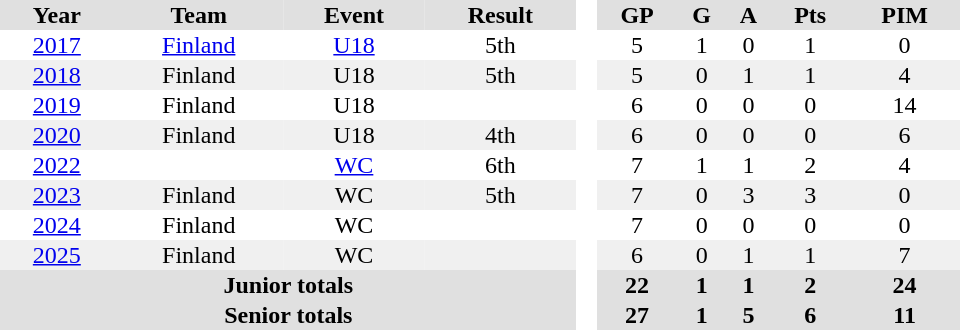<table border="0" cellpadding="1" cellspacing="0" style="text-align:center; width:40em">
<tr align="centre" bgcolor="#e0e0e0">
<th>Year</th>
<th>Team</th>
<th>Event</th>
<th>Result</th>
<th rowspan="97" bgcolor="#ffffff"> </th>
<th>GP</th>
<th>G</th>
<th>A</th>
<th>Pts</th>
<th>PIM</th>
</tr>
<tr>
<td><a href='#'>2017</a></td>
<td><a href='#'>Finland</a></td>
<td><a href='#'>U18</a></td>
<td>5th</td>
<td>5</td>
<td>1</td>
<td>0</td>
<td>1</td>
<td>0</td>
</tr>
<tr bgcolor="#f0f0f0">
<td><a href='#'>2018</a></td>
<td>Finland</td>
<td>U18</td>
<td>5th</td>
<td>5</td>
<td>0</td>
<td>1</td>
<td>1</td>
<td>4</td>
</tr>
<tr>
<td><a href='#'>2019</a></td>
<td>Finland</td>
<td>U18</td>
<td></td>
<td>6</td>
<td>0</td>
<td>0</td>
<td>0</td>
<td>14</td>
</tr>
<tr bgcolor="#f0f0f0">
<td><a href='#'>2020</a></td>
<td>Finland</td>
<td>U18</td>
<td>4th</td>
<td>6</td>
<td>0</td>
<td>0</td>
<td>0</td>
<td>6</td>
</tr>
<tr>
<td><a href='#'>2022</a></td>
<td></td>
<td><a href='#'>WC</a></td>
<td>6th</td>
<td>7</td>
<td>1</td>
<td>1</td>
<td>2</td>
<td>4</td>
</tr>
<tr bgcolor="#f0f0f0">
<td><a href='#'>2023</a></td>
<td>Finland</td>
<td>WC</td>
<td>5th</td>
<td>7</td>
<td>0</td>
<td>3</td>
<td>3</td>
<td>0</td>
</tr>
<tr>
<td><a href='#'>2024</a></td>
<td>Finland</td>
<td>WC</td>
<td></td>
<td>7</td>
<td>0</td>
<td>0</td>
<td>0</td>
<td>0</td>
</tr>
<tr bgcolor="#f0f0f0">
<td><a href='#'>2025</a></td>
<td>Finland</td>
<td>WC</td>
<td></td>
<td>6</td>
<td>0</td>
<td>1</td>
<td>1</td>
<td>7</td>
</tr>
<tr bgcolor="#e0e0e0">
<th colspan="4">Junior totals</th>
<th>22</th>
<th>1</th>
<th>1</th>
<th>2</th>
<th>24</th>
</tr>
<tr bgcolor="#e0e0e0">
<th colspan="4">Senior totals</th>
<th>27</th>
<th>1</th>
<th>5</th>
<th>6</th>
<th>11</th>
</tr>
</table>
